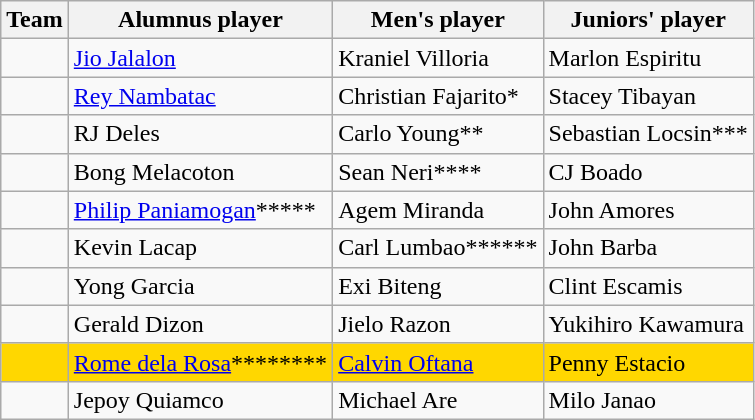<table class="wikitable">
<tr>
<th>Team</th>
<th>Alumnus player</th>
<th>Men's player</th>
<th>Juniors' player</th>
</tr>
<tr>
<td></td>
<td><a href='#'>Jio Jalalon</a></td>
<td>Kraniel Villoria</td>
<td>Marlon Espiritu</td>
</tr>
<tr>
<td></td>
<td><a href='#'>Rey Nambatac</a></td>
<td>Christian Fajarito*</td>
<td>Stacey Tibayan</td>
</tr>
<tr>
<td></td>
<td>RJ Deles</td>
<td>Carlo Young**</td>
<td>Sebastian Locsin***</td>
</tr>
<tr>
<td></td>
<td>Bong Melacoton</td>
<td>Sean Neri****</td>
<td>CJ Boado</td>
</tr>
<tr>
<td></td>
<td><a href='#'>Philip Paniamogan</a>*****</td>
<td>Agem Miranda</td>
<td>John Amores</td>
</tr>
<tr>
<td></td>
<td>Kevin Lacap</td>
<td>Carl Lumbao******</td>
<td>John Barba</td>
</tr>
<tr>
<td></td>
<td>Yong Garcia</td>
<td>Exi Biteng</td>
<td>Clint Escamis</td>
</tr>
<tr>
<td></td>
<td>Gerald Dizon</td>
<td>Jielo Razon</td>
<td>Yukihiro Kawamura</td>
</tr>
<tr bgcolor="gold">
<td></td>
<td><a href='#'>Rome dela Rosa</a>********</td>
<td><a href='#'>Calvin Oftana</a></td>
<td>Penny Estacio</td>
</tr>
<tr>
<td></td>
<td>Jepoy Quiamco</td>
<td>Michael Are</td>
<td>Milo Janao</td>
</tr>
</table>
